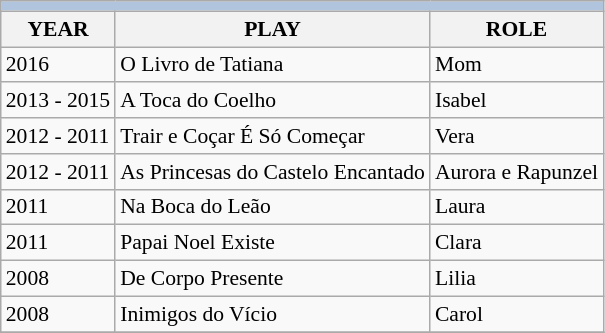<table class="wikitable" style="font-size: 90%;">
<tr>
<th colspan="5" style="background: LightSteelBlue;"></th>
</tr>
<tr>
<th>YEAR</th>
<th>PLAY</th>
<th>ROLE</th>
</tr>
<tr>
<td>2016</td>
<td>O Livro de Tatiana</td>
<td>Mom</td>
</tr>
<tr>
<td>2013 - 2015</td>
<td>A Toca do Coelho</td>
<td>Isabel</td>
</tr>
<tr>
<td>2012 - 2011</td>
<td>Trair e Coçar É Só Começar</td>
<td>Vera</td>
</tr>
<tr>
<td>2012 - 2011</td>
<td>As Princesas do Castelo Encantado</td>
<td>Aurora e Rapunzel</td>
</tr>
<tr>
<td>2011</td>
<td>Na Boca do Leão</td>
<td>Laura</td>
</tr>
<tr>
<td>2011</td>
<td>Papai Noel Existe</td>
<td>Clara</td>
</tr>
<tr>
<td>2008</td>
<td>De Corpo Presente</td>
<td>Lilia</td>
</tr>
<tr>
<td>2008</td>
<td>Inimigos do Vício</td>
<td>Carol</td>
</tr>
<tr>
</tr>
</table>
